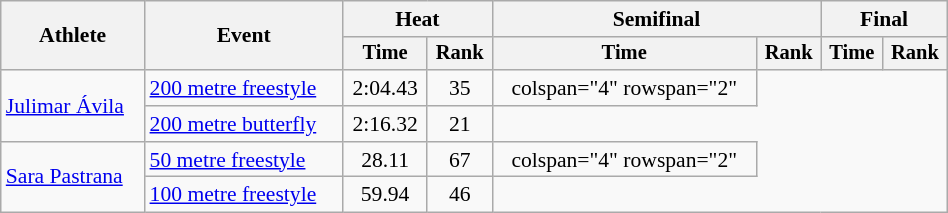<table class="wikitable" style="text-align:center; font-size:90%; width:50%;">
<tr>
<th rowspan="2">Athlete</th>
<th rowspan="2">Event</th>
<th colspan="2">Heat</th>
<th colspan="2">Semifinal</th>
<th colspan="2">Final</th>
</tr>
<tr style="font-size:95%">
<th>Time</th>
<th>Rank</th>
<th>Time</th>
<th>Rank</th>
<th>Time</th>
<th>Rank</th>
</tr>
<tr align=center>
<td align=left rowspan="2"><a href='#'>Julimar Ávila</a></td>
<td align=left><a href='#'>200 metre freestyle</a></td>
<td>2:04.43</td>
<td>35</td>
<td>colspan="4" rowspan="2" </td>
</tr>
<tr align=center>
<td align=left><a href='#'>200 metre butterfly</a></td>
<td>2:16.32</td>
<td>21</td>
</tr>
<tr align=center>
<td align=left rowspan="2"><a href='#'>Sara Pastrana</a></td>
<td align=left><a href='#'>50 metre freestyle</a></td>
<td>28.11</td>
<td>67</td>
<td>colspan="4" rowspan="2" </td>
</tr>
<tr align=center>
<td align=left><a href='#'>100 metre freestyle</a></td>
<td>59.94</td>
<td>46</td>
</tr>
</table>
